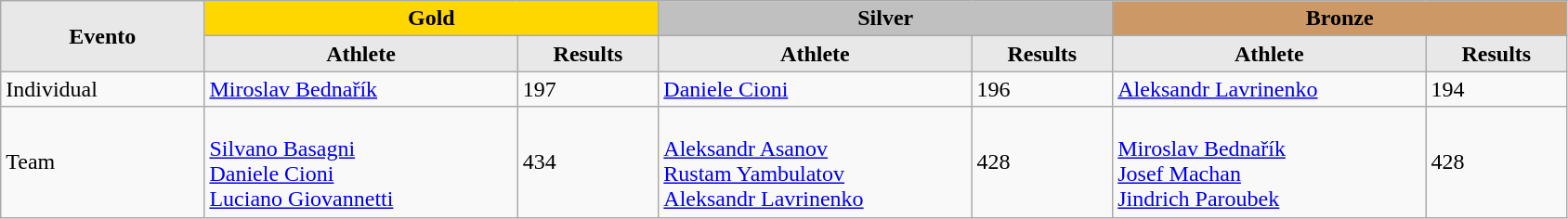<table class="wikitable" style="font-size:100%;width:89%;">
<tr align=center>
<td bgcolor=#E8E8E8 rowspan=2 width=13%><strong>Evento</strong></td>
<td bgcolor=gold colspan=2 width=29%><strong>Gold</strong></td>
<td bgcolor=silver colspan=2 width=29%><strong>Silver</strong></td>
<td bgcolor=#CC9966 colspan=2 width=29%><strong>Bronze</strong></td>
</tr>
<tr align=center bgcolor=#E8E8E8>
<td width=20%><strong>Athlete</strong></td>
<td width=9%><strong>Results</strong></td>
<td width=20%><strong>Athlete</strong></td>
<td width=9%><strong>Results</strong></td>
<td width=20%><strong>Athlete</strong></td>
<td width=9%><strong>Results</strong></td>
</tr>
<tr>
<td>Individual</td>
<td> <a href='#'>Miroslav Bednařík</a></td>
<td>197</td>
<td> <a href='#'>Daniele Cioni</a></td>
<td>196</td>
<td> <a href='#'>Aleksandr Lavrinenko</a></td>
<td>194</td>
</tr>
<tr>
<td>Team</td>
<td><br><a href='#'>Silvano Basagni</a><br><a href='#'>Daniele Cioni</a><br><a href='#'>Luciano Giovannetti</a></td>
<td>434</td>
<td><br><a href='#'>Aleksandr Asanov</a><br><a href='#'>Rustam Yambulatov</a><br><a href='#'>Aleksandr Lavrinenko</a></td>
<td>428</td>
<td><br><a href='#'>Miroslav Bednařík</a><br><a href='#'>Josef Machan</a><br><a href='#'>Jindrich Paroubek</a></td>
<td>428</td>
</tr>
</table>
